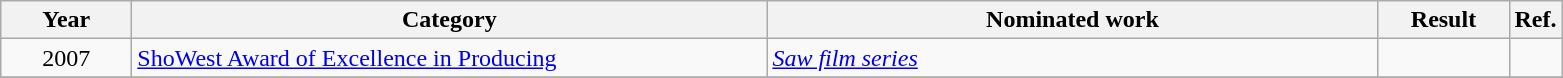<table class=wikitable>
<tr>
<th scope="col" style="width:5em;">Year</th>
<th scope="col" style="width:26em;">Category</th>
<th scope="col" style="width:25em;">Nominated work</th>
<th scope="col" style="width:5em;">Result</th>
<th>Ref.</th>
</tr>
<tr>
<td style="text-align:center;">2007</td>
<td><a href='#'>ShoWest Award of Excellence in Producing</a></td>
<td><em><a href='#'>Saw film series</a></em></td>
<td></td>
<td></td>
</tr>
<tr>
</tr>
</table>
